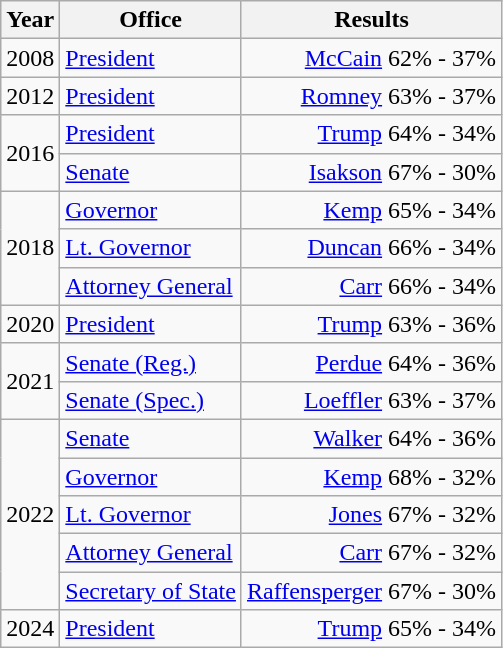<table class=wikitable>
<tr>
<th>Year</th>
<th>Office</th>
<th>Results</th>
</tr>
<tr>
<td>2008</td>
<td><a href='#'>President</a></td>
<td align="right" ><a href='#'>McCain</a> 62% - 37%</td>
</tr>
<tr>
<td>2012</td>
<td><a href='#'>President</a></td>
<td align="right" ><a href='#'>Romney</a> 63% - 37%</td>
</tr>
<tr>
<td rowspan=2>2016</td>
<td><a href='#'>President</a></td>
<td align="right" ><a href='#'>Trump</a> 64% - 34%</td>
</tr>
<tr>
<td><a href='#'>Senate</a></td>
<td align="right" ><a href='#'>Isakson</a> 67% - 30%</td>
</tr>
<tr>
<td rowspan=3>2018</td>
<td><a href='#'>Governor</a></td>
<td align="right" ><a href='#'>Kemp</a> 65% - 34%</td>
</tr>
<tr>
<td><a href='#'>Lt. Governor</a></td>
<td align="right" ><a href='#'>Duncan</a> 66% - 34%</td>
</tr>
<tr>
<td><a href='#'>Attorney General</a></td>
<td align="right" ><a href='#'>Carr</a> 66% - 34%</td>
</tr>
<tr>
<td>2020</td>
<td><a href='#'>President</a></td>
<td align="right" ><a href='#'>Trump</a> 63% - 36%</td>
</tr>
<tr>
<td rowspan=2>2021</td>
<td><a href='#'>Senate (Reg.)</a></td>
<td align="right" ><a href='#'>Perdue</a> 64% - 36%</td>
</tr>
<tr>
<td><a href='#'>Senate (Spec.)</a></td>
<td align="right" ><a href='#'>Loeffler</a> 63% - 37%</td>
</tr>
<tr>
<td rowspan=5>2022</td>
<td><a href='#'>Senate</a></td>
<td align="right" ><a href='#'>Walker</a> 64% - 36%</td>
</tr>
<tr>
<td><a href='#'>Governor</a></td>
<td align="right" ><a href='#'>Kemp</a> 68% - 32%</td>
</tr>
<tr>
<td><a href='#'>Lt. Governor</a></td>
<td align="right" ><a href='#'>Jones</a> 67% - 32%</td>
</tr>
<tr>
<td><a href='#'>Attorney General</a></td>
<td align="right" ><a href='#'>Carr</a> 67% - 32%</td>
</tr>
<tr>
<td><a href='#'>Secretary of State</a></td>
<td align="right" ><a href='#'>Raffensperger</a> 67% - 30%</td>
</tr>
<tr>
<td>2024</td>
<td><a href='#'>President</a></td>
<td align="right" ><a href='#'>Trump</a> 65% - 34%</td>
</tr>
</table>
